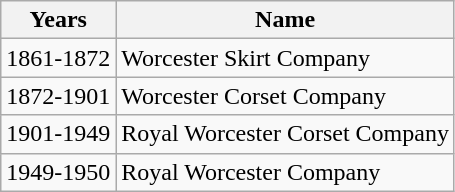<table class="wikitable">
<tr>
<th>Years</th>
<th>Name</th>
</tr>
<tr>
<td>1861-1872</td>
<td>Worcester Skirt Company</td>
</tr>
<tr>
<td>1872-1901</td>
<td>Worcester Corset Company</td>
</tr>
<tr>
<td>1901-1949</td>
<td>Royal Worcester Corset Company</td>
</tr>
<tr>
<td>1949-1950</td>
<td>Royal Worcester Company</td>
</tr>
</table>
